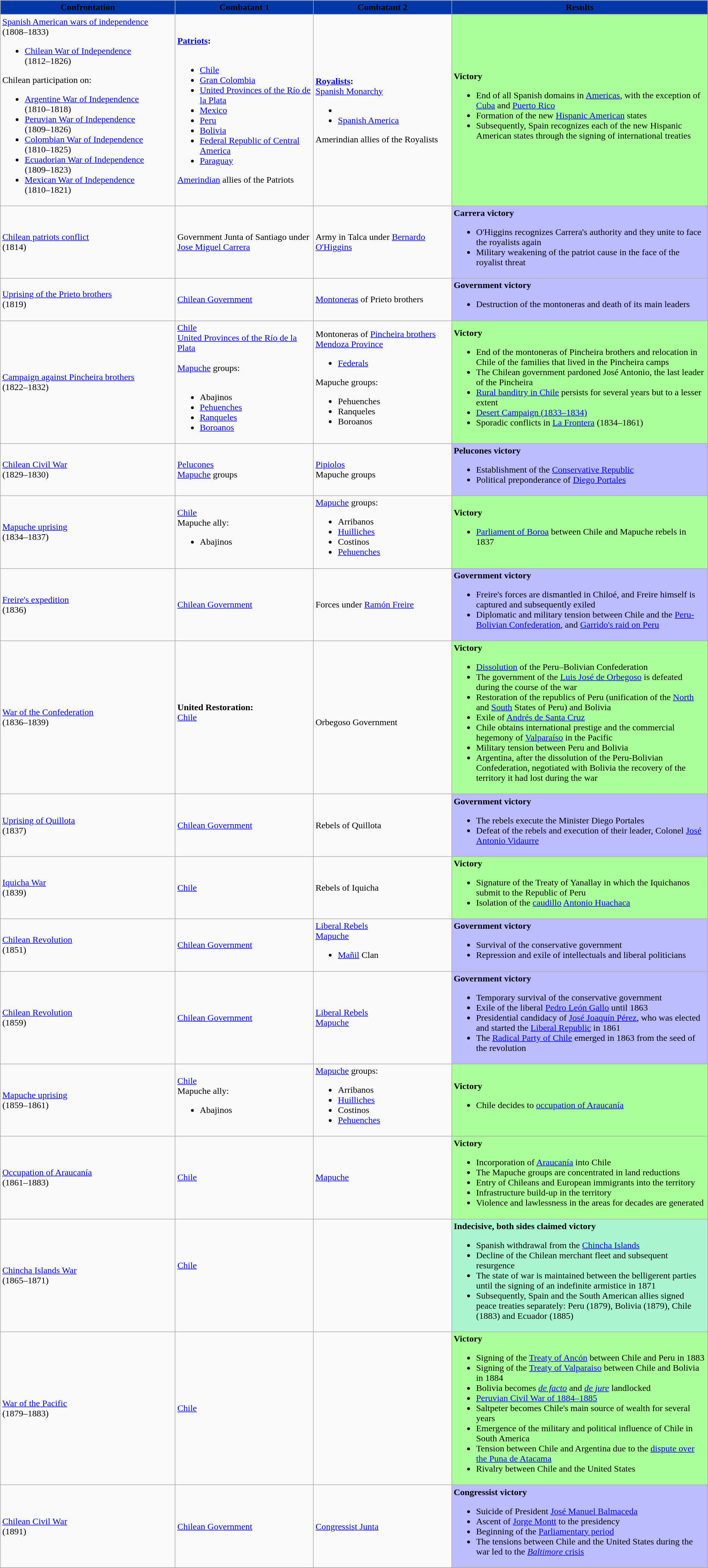<table class="wikitable" width="100%">
<tr>
<th style="background:#0038A8;" width=230px><span>Confrontation</span></th>
<th style="background:#0038A8;" width=180px><span>Combatant 1</span></th>
<th style="background:#0038A8;" width=180px><span>Combatant 2</span></th>
<th style="background:#0038A8;" width=340px><span>Results</span></th>
</tr>
<tr>
<td style="background:"><a href='#'>Spanish American wars of independence</a><br>(1808–1833)<br><ul><li><a href='#'>Chilean War of Independence</a><br>(1812–1826)</li></ul>Chilean participation on:<ul><li><a href='#'>Argentine War of Independence</a><br>(1810–1818)</li><li><a href='#'>Peruvian War of Independence</a><br>(1809–1826)</li><li><a href='#'>Colombian War of Independence</a><br>(1810–1825)</li><li><a href='#'>Ecuadorian War of Independence</a><br>(1809–1823)</li><li><a href='#'>Mexican War of Independence</a><br>(1810–1821)</li></ul></td>
<td style="background:"><strong><a href='#'>Patriots</a>:</strong><br><br><ul><li> <a href='#'>Chile</a></li><li> <a href='#'>Gran Colombia</a></li><li> <a href='#'>United Provinces of the Río de la Plata</a></li><li> <a href='#'>Mexico</a></li><li> <a href='#'>Peru</a></li><li> <a href='#'>Bolivia</a></li><li> <a href='#'>Federal Republic of Central America</a></li><li> <a href='#'>Paraguay</a></li></ul><a href='#'>Amerindian</a> allies of the Patriots</td>
<td style="background:"><strong><a href='#'>Royalists</a>:</strong><br> <a href='#'>Spanish Monarchy</a><ul><li></li><li> <a href='#'>Spanish America</a></li></ul>Amerindian allies of the Royalists</td>
<td style="Background:#AF9"><strong>Victory</strong><br><ul><li>End of all Spanish domains in <a href='#'>Americas</a>, with the exception of <a href='#'>Cuba</a> and <a href='#'>Puerto Rico</a></li><li>Formation of the new <a href='#'>Hispanic American</a> states</li><li>Subsequently, Spain recognizes each of the new Hispanic American states through the signing of international treaties</li></ul></td>
</tr>
<tr>
<td style="background:"><a href='#'>Chilean patriots conflict</a><br>(1814)</td>
<td style="background:"> Government Junta of Santiago under <a href='#'>Jose Miguel Carrera</a></td>
<td style="background:"> Army in Talca under <a href='#'>Bernardo O'Higgins</a></td>
<td style="Background:#BBF"><strong>Carrera victory</strong><br><ul><li>O'Higgins recognizes Carrera's authority and they unite to face the royalists again</li><li>Military weakening of the patriot cause in the face of the royalist threat</li></ul></td>
</tr>
<tr>
<td style="background:"><a href='#'>Uprising of the Prieto brothers</a><br>(1819)</td>
<td style="background:"> <a href='#'>Chilean Government</a></td>
<td style="background:"> <a href='#'>Montoneras</a> of Prieto brothers</td>
<td style="Background:#BBF"><strong>Government victory</strong><br><ul><li>Destruction of the montoneras and death of its main leaders</li></ul></td>
</tr>
<tr>
<td style="background:"><a href='#'>Campaign against Pincheira brothers</a><br>(1822–1832)</td>
<td style="background:"> <a href='#'>Chile</a><br> <a href='#'>United Provinces of the Río de la Plata</a> <br> <br><a href='#'>Mapuche</a> groups:<br><br><ul><li>Abajinos</li><li><a href='#'>Pehuenches</a></li><li><a href='#'>Ranqueles</a></li><li><a href='#'>Boroanos</a></li></ul></td>
<td style="background:"> Montoneras of <a href='#'>Pincheira brothers</a><br> <a href='#'>Mendoza Province</a> <br><ul><li><a href='#'>Federals</a></li></ul>Mapuche groups:<br><ul><li>Pehuenches</li><li>Ranqueles</li><li>Boroanos</li></ul></td>
<td style="Background:#AF9"><strong>Victory</strong><br><ul><li>End of the montoneras of Pincheira brothers and relocation in Chile of the families that lived in the Pincheira camps</li><li>The Chilean government pardoned José Antonio, the last leader of the Pincheira</li><li><a href='#'>Rural banditry in Chile</a> persists for several years but to a lesser extent</li><li><a href='#'>Desert Campaign (1833–1834)</a></li><li>Sporadic conflicts in <a href='#'>La Frontera</a> (1834–1861)</li></ul></td>
</tr>
<tr>
<td style="background:"><a href='#'>Chilean Civil War</a><br>(1829–1830)</td>
<td style="background:"> <a href='#'>Pelucones</a><br><a href='#'>Mapuche</a> groups</td>
<td style="background:"> <a href='#'>Pipiolos</a><br>Mapuche groups</td>
<td style="Background:#BBF"><strong>Pelucones victory</strong><br><ul><li>Establishment of the <a href='#'>Conservative Republic</a></li><li>Political preponderance of <a href='#'>Diego Portales</a></li></ul></td>
</tr>
<tr>
<td style="background:"><a href='#'>Mapuche uprising</a><br>(1834–1837)</td>
<td style="background:"> <a href='#'>Chile</a><br>Mapuche ally:<br><ul><li>Abajinos</li></ul></td>
<td style="background:"><a href='#'>Mapuche</a> groups:<br><ul><li>Arribanos</li><li><a href='#'>Huilliches</a></li><li>Costinos</li><li><a href='#'>Pehuenches</a></li></ul></td>
<td style="Background:#AF9"><strong>Victory</strong><br><ul><li><a href='#'>Parliament of Boroa</a> between Chile and Mapuche rebels in 1837</li></ul></td>
</tr>
<tr>
<td style="background:"><a href='#'>Freire's expedition</a><br>(1836)</td>
<td style="background:"> <a href='#'>Chilean Government</a></td>
<td style="background:"> Forces under <a href='#'>Ramón Freire</a></td>
<td style="Background:#BBF"><strong>Government victory</strong><br><ul><li>Freire's forces are dismantled in Chiloé, and Freire himself is captured and subsequently exiled</li><li>Diplomatic and military tension between Chile and the <a href='#'>Peru-Bolivian Confederation</a>, and <a href='#'>Garrido's raid on Peru</a></li></ul></td>
</tr>
<tr>
<td style="background:"><a href='#'>War of the Confederation</a><br>(1836–1839)</td>
<td style="background:"><strong>United Restoration:</strong><br> <a href='#'>Chile</a><br><br></td>
<td style="background:"><br> Orbegoso Government</td>
<td style="Background:#AF9"><strong>Victory</strong><br><ul><li><a href='#'>Dissolution</a> of the Peru–Bolivian Confederation</li><li>The government of the <a href='#'>Luis José de Orbegoso</a> is defeated during the course of the war</li><li>Restoration of the republics of Peru (unification of the <a href='#'>North</a> and <a href='#'>South</a> States of Peru) and Bolivia</li><li>Exile of <a href='#'>Andrés de Santa Cruz</a></li><li>Chile obtains international prestige and the commercial hegemony of <a href='#'>Valparaíso</a> in the Pacific</li><li>Military tension between Peru and Bolivia</li><li>Argentina, after the dissolution of the Peru-Bolivian Confederation, negotiated with Bolivia the recovery of the territory it had lost during the war</li></ul></td>
</tr>
<tr>
<td style="background:"><a href='#'>Uprising of Quillota</a><br>(1837)</td>
<td style="background:"> <a href='#'>Chilean Government</a></td>
<td style="background:"> Rebels of Quillota</td>
<td style="Background:#BBF"><strong>Government victory</strong><br><ul><li>The rebels execute the Minister Diego Portales</li><li>Defeat of the rebels and execution of their leader, Colonel <a href='#'>José Antonio Vidaurre</a></li></ul></td>
</tr>
<tr>
<td style="background:"><a href='#'>Iquicha War</a><br>(1839)</td>
<td style="background:"> <a href='#'>Chile</a><br></td>
<td style="background:">Rebels of Iquicha</td>
<td style="Background:#AF9"><strong>Victory</strong><br><ul><li>Signature of the Treaty of Yanallay in which the Iquichanos submit to the Republic of Peru</li><li>Isolation of the <a href='#'>caudillo</a> <a href='#'>Antonio Huachaca</a></li></ul></td>
</tr>
<tr>
<td style="background:"><a href='#'>Chilean Revolution</a><br>(1851)</td>
<td style="background:"> <a href='#'>Chilean Government</a></td>
<td style="background:"> <a href='#'>Liberal Rebels</a><br><a href='#'>Mapuche</a><br><ul><li><a href='#'>Mañil</a> Clan</li></ul></td>
<td style="Background:#BBF"><strong>Government victory</strong><br><ul><li>Survival of the conservative government</li><li>Repression and exile of intellectuals and liberal politicians</li></ul></td>
</tr>
<tr>
<td style="background:"><a href='#'>Chilean Revolution</a><br>(1859)</td>
<td style="background:"> <a href='#'>Chilean Government</a></td>
<td style="background:"> <a href='#'>Liberal Rebels</a><br><a href='#'>Mapuche</a></td>
<td style="Background:#BBF"><strong>Government victory</strong><br><ul><li>Temporary survival of the conservative government</li><li>Exile of the liberal <a href='#'>Pedro León Gallo</a> until 1863</li><li>Presidential candidacy of <a href='#'>José Joaquín Pérez</a>, who was elected and started the <a href='#'>Liberal Republic</a> in 1861</li><li>The <a href='#'>Radical Party of Chile</a> emerged in 1863 from the seed of the revolution</li></ul></td>
</tr>
<tr>
<td style="background:"><a href='#'>Mapuche uprising</a><br>(1859–1861)</td>
<td style="background:"> <a href='#'>Chile</a><br>Mapuche ally:<br><ul><li>Abajinos</li></ul></td>
<td style="background:"><a href='#'>Mapuche</a> groups:<br><ul><li>Arribanos</li><li><a href='#'>Huilliches</a></li><li>Costinos</li><li><a href='#'>Pehuenches</a></li></ul></td>
<td style="Background:#AF9"><strong>Victory</strong><br><ul><li>Chile decides to <a href='#'>occupation of Araucanía</a></li></ul></td>
</tr>
<tr>
<td style="background:"><a href='#'>Occupation of Araucanía</a><br>(1861–1883)</td>
<td style="background:"> <a href='#'>Chile</a></td>
<td style="background:"><a href='#'>Mapuche</a></td>
<td style="Background:#AF9"><strong>Victory</strong><br><ul><li>Incorporation of <a href='#'>Araucanía</a> into Chile</li><li>The Mapuche groups are concentrated in land reductions</li><li>Entry of Chileans and European immigrants into the territory</li><li>Infrastructure build-up in the territory</li><li>Violence and lawlessness in the areas for decades are generated</li></ul></td>
</tr>
<tr>
<td style="background:"><a href='#'>Chincha Islands War</a><br>(1865–1871)</td>
<td style="background:"> <a href='#'>Chile</a><br><br><br></td>
<td style="background:"></td>
<td style="background:#A9F5D0"><strong>Indecisive, both sides claimed victory</strong><br><ul><li>Spanish withdrawal from the <a href='#'>Chincha Islands</a></li><li>Decline of the Chilean merchant fleet and subsequent resurgence</li><li>The state of war is maintained between the belligerent parties until the signing of an indefinite armistice in 1871</li><li>Subsequently, Spain and the South American allies signed peace treaties separately: Peru (1879), Bolivia (1879), Chile (1883) and Ecuador (1885)</li></ul></td>
</tr>
<tr>
<td style="background:"><a href='#'>War of the Pacific</a><br>(1879–1883)</td>
<td style="background:"> <a href='#'>Chile</a></td>
<td style="background:"><br></td>
<td style="Background:#AF9"><strong>Victory</strong><br><ul><li>Signing of the <a href='#'>Treaty of Ancón</a> between Chile and Peru in 1883</li><li>Signing of the <a href='#'>Treaty of Valparaiso</a> between Chile and Bolivia in 1884</li><li>Bolivia becomes <em><a href='#'>de facto</a></em> and <em><a href='#'>de jure</a></em> landlocked</li><li><a href='#'>Peruvian Civil War of 1884–1885</a></li><li>Saltpeter becomes Chile's main source of wealth for several years</li><li>Emergence of the military and political influence of Chile in South America</li><li>Tension between Chile and Argentina due to the <a href='#'>dispute over the Puna de Atacama</a></li><li>Rivalry between Chile and the United States</li></ul></td>
</tr>
<tr>
<td style="background:"><a href='#'>Chilean Civil War</a><br>(1891)</td>
<td style="background:"> <a href='#'>Chilean Government</a></td>
<td style="background:"> <a href='#'>Congressist Junta</a></td>
<td style="Background:#BBF"><strong>Congressist victory</strong><br><ul><li>Suicide of President <a href='#'>José Manuel Balmaceda</a></li><li>Ascent of <a href='#'>Jorge Montt</a> to the presidency</li><li>Beginning of the <a href='#'>Parliamentary period</a></li><li>The tensions between Chile and the United States during the war led to the <a href='#'><em>Baltimore</em> crisis</a></li></ul></td>
</tr>
<tr>
</tr>
</table>
